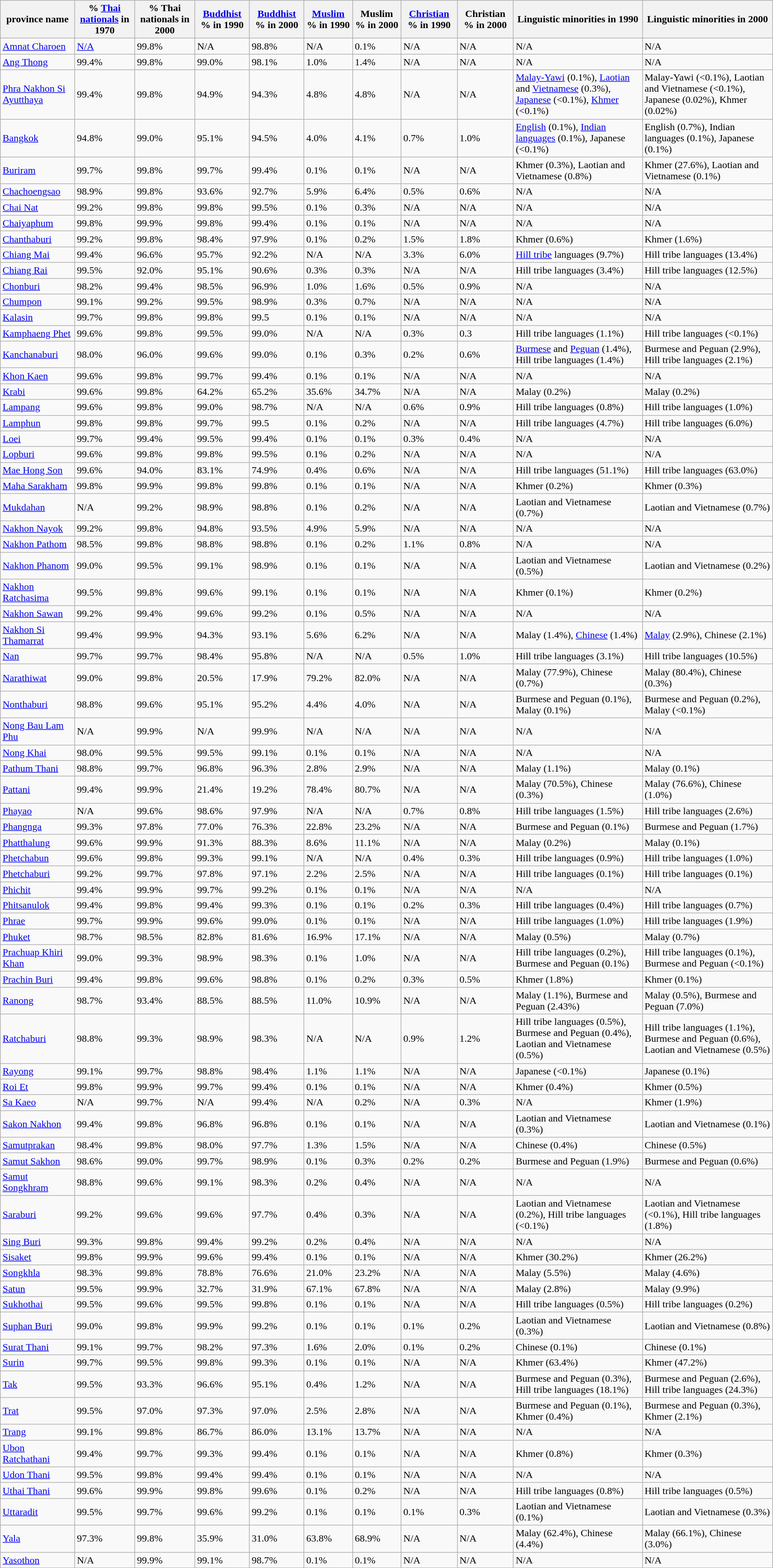<table class="wikitable sortable">
<tr>
<th>province name</th>
<th>% <a href='#'>Thai nationals</a> in 1970</th>
<th>% Thai nationals in 2000</th>
<th><a href='#'>Buddhist</a> % in 1990</th>
<th><a href='#'>Buddhist</a> % in 2000</th>
<th><a href='#'>Muslim</a> % in 1990</th>
<th>Muslim % in 2000</th>
<th><a href='#'>Christian</a> % in 1990</th>
<th>Christian % in 2000</th>
<th>Linguistic minorities in 1990</th>
<th>Linguistic minorities in 2000</th>
</tr>
<tr>
<td><a href='#'>Amnat Charoen</a></td>
<td><a href='#'>N/A</a></td>
<td>99.8%</td>
<td>N/A</td>
<td>98.8%</td>
<td>N/A</td>
<td>0.1%</td>
<td>N/A</td>
<td>N/A</td>
<td>N/A</td>
<td>N/A</td>
</tr>
<tr>
<td><a href='#'>Ang Thong</a></td>
<td>99.4%</td>
<td>99.8%</td>
<td>99.0%</td>
<td>98.1%</td>
<td>1.0%</td>
<td>1.4%</td>
<td>N/A</td>
<td>N/A</td>
<td>N/A</td>
<td>N/A</td>
</tr>
<tr>
<td><a href='#'>Phra Nakhon Si Ayutthaya</a></td>
<td>99.4%</td>
<td>99.8%</td>
<td>94.9%</td>
<td>94.3%</td>
<td>4.8%</td>
<td>4.8%</td>
<td>N/A</td>
<td>N/A</td>
<td><a href='#'>Malay-Yawi</a> (0.1%), <a href='#'>Laotian</a> and <a href='#'>Vietnamese</a> (0.3%), <a href='#'>Japanese</a> (<0.1%), <a href='#'>Khmer</a> (<0.1%)</td>
<td>Malay-Yawi (<0.1%), Laotian and Vietnamese (<0.1%), Japanese (0.02%), Khmer (0.02%)</td>
</tr>
<tr>
<td><a href='#'>Bangkok</a></td>
<td>94.8%</td>
<td>99.0%</td>
<td>95.1%</td>
<td>94.5%</td>
<td>4.0%</td>
<td>4.1%</td>
<td>0.7%</td>
<td>1.0%</td>
<td><a href='#'>English</a> (0.1%), <a href='#'>Indian languages</a> (0.1%), Japanese (<0.1%)</td>
<td>English (0.7%), Indian languages (0.1%), Japanese (0.1%)</td>
</tr>
<tr>
<td><a href='#'>Buriram</a></td>
<td>99.7%</td>
<td>99.8%</td>
<td>99.7%</td>
<td>99.4%</td>
<td>0.1%</td>
<td>0.1%</td>
<td>N/A</td>
<td>N/A</td>
<td>Khmer (0.3%), Laotian and Vietnamese (0.8%)</td>
<td>Khmer (27.6%), Laotian and Vietnamese (0.1%)</td>
</tr>
<tr>
<td><a href='#'>Chachoengsao</a></td>
<td>98.9%</td>
<td>99.8%</td>
<td>93.6%</td>
<td>92.7%</td>
<td>5.9%</td>
<td>6.4%</td>
<td>0.5%</td>
<td>0.6%</td>
<td>N/A</td>
<td>N/A</td>
</tr>
<tr>
<td><a href='#'>Chai Nat</a></td>
<td>99.2%</td>
<td>99.8%</td>
<td>99.8%</td>
<td>99.5%</td>
<td>0.1%</td>
<td>0.3%</td>
<td>N/A</td>
<td>N/A</td>
<td>N/A</td>
<td>N/A</td>
</tr>
<tr>
<td><a href='#'>Chaiyaphum</a></td>
<td>99.8%</td>
<td>99.9%</td>
<td>99.8%</td>
<td>99.4%</td>
<td>0.1%</td>
<td>0.1%</td>
<td>N/A</td>
<td>N/A</td>
<td>N/A</td>
<td>N/A</td>
</tr>
<tr>
<td><a href='#'>Chanthaburi</a></td>
<td>99.2%</td>
<td>99.8%</td>
<td>98.4%</td>
<td>97.9%</td>
<td>0.1%</td>
<td>0.2%</td>
<td>1.5%</td>
<td>1.8%</td>
<td>Khmer (0.6%)</td>
<td>Khmer (1.6%)</td>
</tr>
<tr>
<td><a href='#'>Chiang Mai</a></td>
<td>99.4%</td>
<td>96.6%</td>
<td>95.7%</td>
<td>92.2%</td>
<td>N/A</td>
<td>N/A</td>
<td>3.3%</td>
<td>6.0%</td>
<td><a href='#'>Hill tribe</a> languages (9.7%)</td>
<td>Hill tribe languages (13.4%)</td>
</tr>
<tr>
<td><a href='#'>Chiang Rai</a></td>
<td>99.5%</td>
<td>92.0%</td>
<td>95.1%</td>
<td>90.6%</td>
<td>0.3%</td>
<td>0.3%</td>
<td>N/A</td>
<td>N/A</td>
<td>Hill tribe languages (3.4%)</td>
<td>Hill tribe languages (12.5%)</td>
</tr>
<tr>
<td><a href='#'>Chonburi</a></td>
<td>98.2%</td>
<td>99.4%</td>
<td>98.5%</td>
<td>96.9%</td>
<td>1.0%</td>
<td>1.6%</td>
<td>0.5%</td>
<td>0.9%</td>
<td>N/A</td>
<td>N/A</td>
</tr>
<tr>
<td><a href='#'>Chumpon</a></td>
<td>99.1%</td>
<td>99.2%</td>
<td>99.5%</td>
<td>98.9%</td>
<td>0.3%</td>
<td>0.7%</td>
<td>N/A</td>
<td>N/A</td>
<td>N/A</td>
<td>N/A</td>
</tr>
<tr>
<td><a href='#'>Kalasin</a></td>
<td>99.7%</td>
<td>99.8%</td>
<td>99.8%</td>
<td>99.5</td>
<td>0.1%</td>
<td>0.1%</td>
<td>N/A</td>
<td>N/A</td>
<td>N/A</td>
<td>N/A</td>
</tr>
<tr>
<td><a href='#'>Kamphaeng Phet</a></td>
<td>99.6%</td>
<td>99.8%</td>
<td>99.5%</td>
<td>99.0%</td>
<td>N/A</td>
<td>N/A</td>
<td>0.3%</td>
<td>0.3</td>
<td>Hill tribe languages (1.1%)</td>
<td>Hill tribe languages (<0.1%)</td>
</tr>
<tr>
<td><a href='#'>Kanchanaburi</a></td>
<td>98.0%</td>
<td>96.0%</td>
<td>99.6%</td>
<td>99.0%</td>
<td>0.1%</td>
<td>0.3%</td>
<td>0.2%</td>
<td>0.6%</td>
<td><a href='#'>Burmese</a> and <a href='#'>Peguan</a> (1.4%), Hill tribe languages (1.4%)</td>
<td>Burmese and Peguan (2.9%), Hill tribe languages (2.1%)</td>
</tr>
<tr>
<td><a href='#'>Khon Kaen</a></td>
<td>99.6%</td>
<td>99.8%</td>
<td>99.7%</td>
<td>99.4%</td>
<td>0.1%</td>
<td>0.1%</td>
<td>N/A</td>
<td>N/A</td>
<td>N/A</td>
<td>N/A</td>
</tr>
<tr>
<td><a href='#'>Krabi</a></td>
<td>99.6%</td>
<td>99.8%</td>
<td>64.2%</td>
<td>65.2%</td>
<td>35.6%</td>
<td>34.7%</td>
<td>N/A</td>
<td>N/A</td>
<td>Malay (0.2%)</td>
<td>Malay (0.2%)</td>
</tr>
<tr>
<td><a href='#'>Lampang</a></td>
<td>99.6%</td>
<td>99.8%</td>
<td>99.0%</td>
<td>98.7%</td>
<td>N/A</td>
<td>N/A</td>
<td>0.6%</td>
<td>0.9%</td>
<td>Hill tribe languages (0.8%)</td>
<td>Hill tribe languages (1.0%)</td>
</tr>
<tr>
<td><a href='#'>Lamphun</a></td>
<td>99.8%</td>
<td>99.8%</td>
<td>99.7%</td>
<td>99.5</td>
<td>0.1%</td>
<td>0.2%</td>
<td>N/A</td>
<td>N/A</td>
<td>Hill tribe languages (4.7%)</td>
<td>Hill tribe languages (6.0%)</td>
</tr>
<tr>
<td><a href='#'>Loei</a></td>
<td>99.7%</td>
<td>99.4%</td>
<td>99.5%</td>
<td>99.4%</td>
<td>0.1%</td>
<td>0.1%</td>
<td>0.3%</td>
<td>0.4%</td>
<td>N/A</td>
<td>N/A</td>
</tr>
<tr>
<td><a href='#'>Lopburi</a></td>
<td>99.6%</td>
<td>99.8%</td>
<td>99.8%</td>
<td>99.5%</td>
<td>0.1%</td>
<td>0.2%</td>
<td>N/A</td>
<td>N/A</td>
<td>N/A</td>
<td>N/A</td>
</tr>
<tr>
<td><a href='#'>Mae Hong Son</a></td>
<td>99.6%</td>
<td>94.0%</td>
<td>83.1%</td>
<td>74.9%</td>
<td>0.4%</td>
<td>0.6%</td>
<td>N/A</td>
<td>N/A</td>
<td>Hill tribe languages (51.1%)</td>
<td>Hill tribe languages (63.0%)</td>
</tr>
<tr>
<td><a href='#'>Maha Sarakham</a></td>
<td>99.8%</td>
<td>99.9%</td>
<td>99.8%</td>
<td>99.8%</td>
<td>0.1%</td>
<td>0.1%</td>
<td>N/A</td>
<td>N/A</td>
<td>Khmer (0.2%)</td>
<td>Khmer (0.3%)</td>
</tr>
<tr>
<td><a href='#'>Mukdahan</a></td>
<td>N/A</td>
<td>99.2%</td>
<td>98.9%</td>
<td>98.8%</td>
<td>0.1%</td>
<td>0.2%</td>
<td>N/A</td>
<td>N/A</td>
<td>Laotian and Vietnamese (0.7%)</td>
<td>Laotian and Vietnamese (0.7%)</td>
</tr>
<tr>
<td><a href='#'>Nakhon Nayok</a></td>
<td>99.2%</td>
<td>99.8%</td>
<td>94.8%</td>
<td>93.5%</td>
<td>4.9%</td>
<td>5.9%</td>
<td>N/A</td>
<td>N/A</td>
<td>N/A</td>
<td>N/A</td>
</tr>
<tr>
<td><a href='#'>Nakhon Pathom</a></td>
<td>98.5%</td>
<td>99.8%</td>
<td>98.8%</td>
<td>98.8%</td>
<td>0.1%</td>
<td>0.2%</td>
<td>1.1%</td>
<td>0.8%</td>
<td>N/A</td>
<td>N/A</td>
</tr>
<tr>
<td><a href='#'>Nakhon Phanom</a></td>
<td>99.0%</td>
<td>99.5%</td>
<td>99.1%</td>
<td>98.9%</td>
<td>0.1%</td>
<td>0.1%</td>
<td>N/A</td>
<td>N/A</td>
<td>Laotian and Vietnamese (0.5%)</td>
<td>Laotian and Vietnamese (0.2%)</td>
</tr>
<tr>
<td><a href='#'>Nakhon Ratchasima</a></td>
<td>99.5%</td>
<td>99.8%</td>
<td>99.6%</td>
<td>99.1%</td>
<td>0.1%</td>
<td>0.1%</td>
<td>N/A</td>
<td>N/A</td>
<td>Khmer (0.1%)</td>
<td>Khmer (0.2%)</td>
</tr>
<tr>
<td><a href='#'>Nakhon Sawan</a></td>
<td>99.2%</td>
<td>99.4%</td>
<td>99.6%</td>
<td>99.2%</td>
<td>0.1%</td>
<td>0.5%</td>
<td>N/A</td>
<td>N/A</td>
<td>N/A</td>
<td>N/A</td>
</tr>
<tr>
<td><a href='#'>Nakhon Si Thamarrat</a></td>
<td>99.4%</td>
<td>99.9%</td>
<td>94.3%</td>
<td>93.1%</td>
<td>5.6%</td>
<td>6.2%</td>
<td>N/A</td>
<td>N/A</td>
<td>Malay (1.4%), <a href='#'>Chinese</a> (1.4%)</td>
<td><a href='#'>Malay</a> (2.9%), Chinese (2.1%)</td>
</tr>
<tr>
<td><a href='#'>Nan</a></td>
<td>99.7%</td>
<td>99.7%</td>
<td>98.4%</td>
<td>95.8%</td>
<td>N/A</td>
<td>N/A</td>
<td>0.5%</td>
<td>1.0%</td>
<td>Hill tribe languages (3.1%)</td>
<td>Hill tribe languages (10.5%)</td>
</tr>
<tr>
<td><a href='#'>Narathiwat</a></td>
<td>99.0%</td>
<td>99.8%</td>
<td>20.5%</td>
<td>17.9%</td>
<td>79.2%</td>
<td>82.0%</td>
<td>N/A</td>
<td>N/A</td>
<td>Malay (77.9%), Chinese (0.7%)</td>
<td>Malay (80.4%), Chinese (0.3%)</td>
</tr>
<tr>
<td><a href='#'>Nonthaburi</a></td>
<td>98.8%</td>
<td>99.6%</td>
<td>95.1%</td>
<td>95.2%</td>
<td>4.4%</td>
<td>4.0%</td>
<td>N/A</td>
<td>N/A</td>
<td>Burmese and Peguan (0.1%), Malay (0.1%)</td>
<td>Burmese and Peguan (0.2%), Malay (<0.1%)</td>
</tr>
<tr>
<td><a href='#'>Nong Bau Lam Phu</a></td>
<td>N/A</td>
<td>99.9%</td>
<td>N/A</td>
<td>99.9%</td>
<td>N/A</td>
<td>N/A</td>
<td>N/A</td>
<td>N/A</td>
<td>N/A</td>
<td>N/A</td>
</tr>
<tr>
<td><a href='#'>Nong Khai</a></td>
<td>98.0%</td>
<td>99.5%</td>
<td>99.5%</td>
<td>99.1%</td>
<td>0.1%</td>
<td>0.1%</td>
<td>N/A</td>
<td>N/A</td>
<td>N/A</td>
<td>N/A</td>
</tr>
<tr>
<td><a href='#'>Pathum Thani</a></td>
<td>98.8%</td>
<td>99.7%</td>
<td>96.8%</td>
<td>96.3%</td>
<td>2.8%</td>
<td>2.9%</td>
<td>N/A</td>
<td>N/A</td>
<td>Malay (1.1%)</td>
<td>Malay (0.1%)</td>
</tr>
<tr>
<td><a href='#'>Pattani</a></td>
<td>99.4%</td>
<td>99.9%</td>
<td>21.4%</td>
<td>19.2%</td>
<td>78.4%</td>
<td>80.7%</td>
<td>N/A</td>
<td>N/A</td>
<td>Malay (70.5%), Chinese (0.3%)</td>
<td>Malay (76.6%), Chinese (1.0%)</td>
</tr>
<tr>
<td><a href='#'>Phayao</a></td>
<td>N/A</td>
<td>99.6%</td>
<td>98.6%</td>
<td>97.9%</td>
<td>N/A</td>
<td>N/A</td>
<td>0.7%</td>
<td>0.8%</td>
<td>Hill tribe languages (1.5%)</td>
<td>Hill tribe languages (2.6%)</td>
</tr>
<tr>
<td><a href='#'>Phangnga</a></td>
<td>99.3%</td>
<td>97.8%</td>
<td>77.0%</td>
<td>76.3%</td>
<td>22.8%</td>
<td>23.2%</td>
<td>N/A</td>
<td>N/A</td>
<td>Burmese and Peguan (0.1%)</td>
<td>Burmese and Peguan (1.7%)</td>
</tr>
<tr>
<td><a href='#'>Phatthalung</a></td>
<td>99.6%</td>
<td>99.9%</td>
<td>91.3%</td>
<td>88.3%</td>
<td>8.6%</td>
<td>11.1%</td>
<td>N/A</td>
<td>N/A</td>
<td>Malay (0.2%)</td>
<td>Malay (0.1%)</td>
</tr>
<tr>
<td><a href='#'>Phetchabun</a></td>
<td>99.6%</td>
<td>99.8%</td>
<td>99.3%</td>
<td>99.1%</td>
<td>N/A</td>
<td>N/A</td>
<td>0.4%</td>
<td>0.3%</td>
<td>Hill tribe languages (0.9%)</td>
<td>Hill tribe languages (1.0%)</td>
</tr>
<tr>
<td><a href='#'>Phetchaburi</a></td>
<td>99.2%</td>
<td>99.7%</td>
<td>97.8%</td>
<td>97.1%</td>
<td>2.2%</td>
<td>2.5%</td>
<td>N/A</td>
<td>N/A</td>
<td>Hill tribe languages (0.1%)</td>
<td>Hill tribe languages (0.1%)</td>
</tr>
<tr>
<td><a href='#'>Phichit</a></td>
<td>99.4%</td>
<td>99.9%</td>
<td>99.7%</td>
<td>99.2%</td>
<td>0.1%</td>
<td>0.1%</td>
<td>N/A</td>
<td>N/A</td>
<td>N/A</td>
<td>N/A</td>
</tr>
<tr>
<td><a href='#'>Phitsanulok</a></td>
<td>99.4%</td>
<td>99.8%</td>
<td>99.4%</td>
<td>99.3%</td>
<td>0.1%</td>
<td>0.1%</td>
<td>0.2%</td>
<td>0.3%</td>
<td>Hill tribe languages (0.4%)</td>
<td>Hill tribe languages (0.7%)</td>
</tr>
<tr>
<td><a href='#'>Phrae</a></td>
<td>99.7%</td>
<td>99.9%</td>
<td>99.6%</td>
<td>99.0%</td>
<td>0.1%</td>
<td>0.1%</td>
<td>N/A</td>
<td>N/A</td>
<td>Hill tribe languages (1.0%)</td>
<td>Hill tribe languages (1.9%)</td>
</tr>
<tr>
<td><a href='#'>Phuket</a></td>
<td>98.7%</td>
<td>98.5%</td>
<td>82.8%</td>
<td>81.6%</td>
<td>16.9%</td>
<td>17.1%</td>
<td>N/A</td>
<td>N/A</td>
<td>Malay (0.5%)</td>
<td>Malay (0.7%)</td>
</tr>
<tr>
<td><a href='#'>Prachuap Khiri Khan</a></td>
<td>99.0%</td>
<td>99.3%</td>
<td>98.9%</td>
<td>98.3%</td>
<td>0.1%</td>
<td>1.0%</td>
<td>N/A</td>
<td>N/A</td>
<td>Hill tribe languages (0.2%), Burmese and Peguan (0.1%)</td>
<td>Hill tribe languages (0.1%), Burmese and Peguan (<0.1%)</td>
</tr>
<tr>
<td><a href='#'>Prachin Buri</a></td>
<td>99.4%</td>
<td>99.8%</td>
<td>99.6%</td>
<td>98.8%</td>
<td>0.1%</td>
<td>0.2%</td>
<td>0.3%</td>
<td>0.5%</td>
<td>Khmer (1.8%)</td>
<td>Khmer (0.1%)</td>
</tr>
<tr>
<td><a href='#'>Ranong</a></td>
<td>98.7%</td>
<td>93.4%</td>
<td>88.5%</td>
<td>88.5%</td>
<td>11.0%</td>
<td>10.9%</td>
<td>N/A</td>
<td>N/A</td>
<td>Malay (1.1%), Burmese and Peguan (2.43%)</td>
<td>Malay (0.5%), Burmese and Peguan (7.0%)</td>
</tr>
<tr>
<td><a href='#'>Ratchaburi</a></td>
<td>98.8%</td>
<td>99.3%</td>
<td>98.9%</td>
<td>98.3%</td>
<td>N/A</td>
<td>N/A</td>
<td>0.9%</td>
<td>1.2%</td>
<td>Hill tribe languages (0.5%), Burmese and Peguan (0.4%), Laotian and Vietnamese (0.5%)</td>
<td>Hill tribe languages (1.1%), Burmese and Peguan (0.6%), Laotian and Vietnamese (0.5%)</td>
</tr>
<tr>
<td><a href='#'>Rayong</a></td>
<td>99.1%</td>
<td>99.7%</td>
<td>98.8%</td>
<td>98.4%</td>
<td>1.1%</td>
<td>1.1%</td>
<td>N/A</td>
<td>N/A</td>
<td>Japanese (<0.1%)</td>
<td>Japanese (0.1%)</td>
</tr>
<tr>
<td><a href='#'>Roi Et</a></td>
<td>99.8%</td>
<td>99.9%</td>
<td>99.7%</td>
<td>99.4%</td>
<td>0.1%</td>
<td>0.1%</td>
<td>N/A</td>
<td>N/A</td>
<td>Khmer (0.4%)</td>
<td>Khmer (0.5%)</td>
</tr>
<tr>
<td><a href='#'>Sa Kaeo</a></td>
<td>N/A</td>
<td>99.7%</td>
<td>N/A</td>
<td>99.4%</td>
<td>N/A</td>
<td>0.2%</td>
<td>N/A</td>
<td>0.3%</td>
<td>N/A</td>
<td>Khmer (1.9%)</td>
</tr>
<tr>
<td><a href='#'>Sakon Nakhon</a></td>
<td>99.4%</td>
<td>99.8%</td>
<td>96.8%</td>
<td>96.8%</td>
<td>0.1%</td>
<td>0.1%</td>
<td>N/A</td>
<td>N/A</td>
<td>Laotian and Vietnamese (0.3%)</td>
<td>Laotian and Vietnamese (0.1%)</td>
</tr>
<tr>
<td><a href='#'>Samutprakan</a></td>
<td>98.4%</td>
<td>99.8%</td>
<td>98.0%</td>
<td>97.7%</td>
<td>1.3%</td>
<td>1.5%</td>
<td>N/A</td>
<td>N/A</td>
<td>Chinese (0.4%)</td>
<td>Chinese (0.5%)</td>
</tr>
<tr>
<td><a href='#'>Samut Sakhon</a></td>
<td>98.6%</td>
<td>99.0%</td>
<td>99.7%</td>
<td>98.9%</td>
<td>0.1%</td>
<td>0.3%</td>
<td>0.2%</td>
<td>0.2%</td>
<td>Burmese and Peguan (1.9%)</td>
<td>Burmese and Peguan (0.6%)</td>
</tr>
<tr>
<td><a href='#'>Samut Songkhram</a></td>
<td>98.8%</td>
<td>99.6%</td>
<td>99.1%</td>
<td>98.3%</td>
<td>0.2%</td>
<td>0.4%</td>
<td>N/A</td>
<td>N/A</td>
<td>N/A</td>
<td>N/A</td>
</tr>
<tr>
<td><a href='#'>Saraburi</a></td>
<td>99.2%</td>
<td>99.6%</td>
<td>99.6%</td>
<td>97.7%</td>
<td>0.4%</td>
<td>0.3%</td>
<td>N/A</td>
<td>N/A</td>
<td>Laotian and Vietnamese (0.2%), Hill tribe languages (<0.1%)</td>
<td>Laotian and Vietnamese (<0.1%), Hill tribe languages (1.8%)</td>
</tr>
<tr>
<td><a href='#'>Sing Buri</a></td>
<td>99.3%</td>
<td>99.8%</td>
<td>99.4%</td>
<td>99.2%</td>
<td>0.2%</td>
<td>0.4%</td>
<td>N/A</td>
<td>N/A</td>
<td>N/A</td>
<td>N/A</td>
</tr>
<tr>
<td><a href='#'>Sisaket</a></td>
<td>99.8%</td>
<td>99.9%</td>
<td>99.6%</td>
<td>99.4%</td>
<td>0.1%</td>
<td>0.1%</td>
<td>N/A</td>
<td>N/A</td>
<td>Khmer (30.2%)</td>
<td>Khmer (26.2%)</td>
</tr>
<tr>
<td><a href='#'>Songkhla</a></td>
<td>98.3%</td>
<td>99.8%</td>
<td>78.8%</td>
<td>76.6%</td>
<td>21.0%</td>
<td>23.2%</td>
<td>N/A</td>
<td>N/A</td>
<td>Malay (5.5%)</td>
<td>Malay (4.6%)</td>
</tr>
<tr>
<td><a href='#'>Satun</a></td>
<td>99.5%</td>
<td>99.9%</td>
<td>32.7%</td>
<td>31.9%</td>
<td>67.1%</td>
<td>67.8%</td>
<td>N/A</td>
<td>N/A</td>
<td>Malay (2.8%)</td>
<td>Malay (9.9%)</td>
</tr>
<tr>
<td><a href='#'>Sukhothai</a></td>
<td>99.5%</td>
<td>99.6%</td>
<td>99.5%</td>
<td>99.8%</td>
<td>0.1%</td>
<td>0.1%</td>
<td>N/A</td>
<td>N/A</td>
<td>Hill tribe languages (0.5%)</td>
<td>Hill tribe languages (0.2%)</td>
</tr>
<tr>
<td><a href='#'>Suphan Buri</a></td>
<td>99.0%</td>
<td>99.8%</td>
<td>99.9%</td>
<td>99.2%</td>
<td>0.1%</td>
<td>0.1%</td>
<td>0.1%</td>
<td>0.2%</td>
<td>Laotian and Vietnamese (0.3%)</td>
<td>Laotian and Vietnamese (0.8%)</td>
</tr>
<tr>
<td><a href='#'>Surat Thani</a></td>
<td>99.1%</td>
<td>99.7%</td>
<td>98.2%</td>
<td>97.3%</td>
<td>1.6%</td>
<td>2.0%</td>
<td>0.1%</td>
<td>0.2%</td>
<td>Chinese (0.1%)</td>
<td>Chinese (0.1%)</td>
</tr>
<tr>
<td><a href='#'>Surin</a></td>
<td>99.7%</td>
<td>99.5%</td>
<td>99.8%</td>
<td>99.3%</td>
<td>0.1%</td>
<td>0.1%</td>
<td>N/A</td>
<td>N/A</td>
<td>Khmer (63.4%)</td>
<td>Khmer (47.2%)</td>
</tr>
<tr>
<td><a href='#'>Tak</a></td>
<td>99.5%</td>
<td>93.3%</td>
<td>96.6%</td>
<td>95.1%</td>
<td>0.4%</td>
<td>1.2%</td>
<td>N/A</td>
<td>N/A</td>
<td>Burmese and Peguan (0.3%), Hill tribe languages (18.1%)</td>
<td>Burmese and Peguan (2.6%), Hill tribe languages (24.3%)</td>
</tr>
<tr>
<td><a href='#'>Trat</a></td>
<td>99.5%</td>
<td>97.0%</td>
<td>97.3%</td>
<td>97.0%</td>
<td>2.5%</td>
<td>2.8%</td>
<td>N/A</td>
<td>N/A</td>
<td>Burmese and Peguan (0.1%), Khmer (0.4%)</td>
<td>Burmese and Peguan (0.3%), Khmer (2.1%)</td>
</tr>
<tr>
<td><a href='#'>Trang</a></td>
<td>99.1%</td>
<td>99.8%</td>
<td>86.7%</td>
<td>86.0%</td>
<td>13.1%</td>
<td>13.7%</td>
<td>N/A</td>
<td>N/A</td>
<td>N/A</td>
<td>N/A</td>
</tr>
<tr>
<td><a href='#'>Ubon Ratchathani</a></td>
<td>99.4%</td>
<td>99.7%</td>
<td>99.3%</td>
<td>99.4%</td>
<td>0.1%</td>
<td>0.1%</td>
<td>N/A</td>
<td>N/A</td>
<td>Khmer (0.8%)</td>
<td>Khmer (0.3%)</td>
</tr>
<tr>
<td><a href='#'>Udon Thani</a></td>
<td>99.5%</td>
<td>99.8%</td>
<td>99.4%</td>
<td>99.4%</td>
<td>0.1%</td>
<td>0.1%</td>
<td>N/A</td>
<td>N/A</td>
<td>N/A</td>
<td>N/A</td>
</tr>
<tr>
<td><a href='#'>Uthai Thani</a></td>
<td>99.6%</td>
<td>99.9%</td>
<td>99.8%</td>
<td>99.6%</td>
<td>0.1%</td>
<td>0.2%</td>
<td>N/A</td>
<td>N/A</td>
<td>Hill tribe languages (0.8%)</td>
<td>Hill tribe languages (0.5%)</td>
</tr>
<tr>
<td><a href='#'>Uttaradit</a></td>
<td>99.5%</td>
<td>99.7%</td>
<td>99.6%</td>
<td>99.2%</td>
<td>0.1%</td>
<td>0.1%</td>
<td>0.1%</td>
<td>0.3%</td>
<td>Laotian and Vietnamese (0.1%)</td>
<td>Laotian and Vietnamese (0.3%)</td>
</tr>
<tr>
<td><a href='#'>Yala</a></td>
<td>97.3%</td>
<td>99.8%</td>
<td>35.9%</td>
<td>31.0%</td>
<td>63.8%</td>
<td>68.9%</td>
<td>N/A</td>
<td>N/A</td>
<td>Malay (62.4%), Chinese (4.4%)</td>
<td>Malay (66.1%), Chinese (3.0%)</td>
</tr>
<tr>
<td><a href='#'>Yasothon</a></td>
<td>N/A</td>
<td>99.9%</td>
<td>99.1%</td>
<td>98.7%</td>
<td>0.1%</td>
<td>0.1%</td>
<td>N/A</td>
<td>N/A</td>
<td>N/A</td>
<td>N/A</td>
</tr>
</table>
